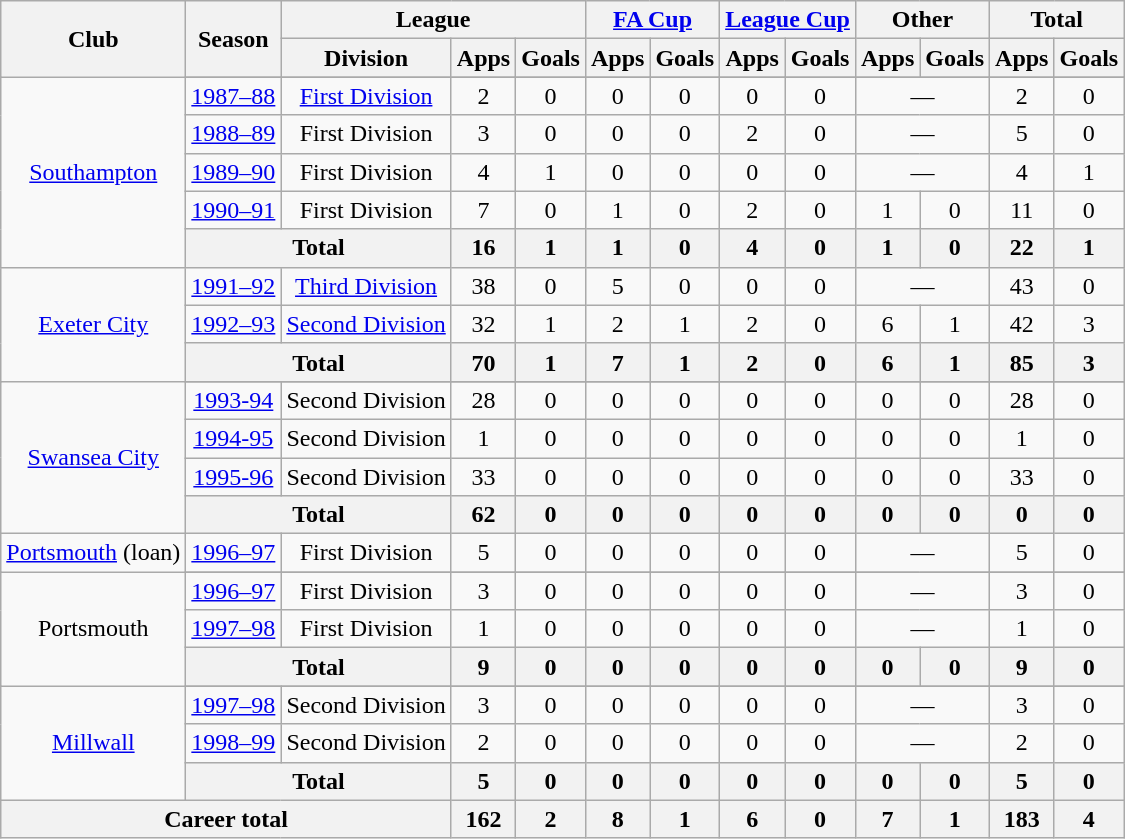<table class=wikitable style=text-align:center>
<tr>
<th rowspan=2>Club</th>
<th rowspan=2>Season</th>
<th colspan=3>League</th>
<th colspan=2><a href='#'>FA Cup</a></th>
<th colspan=2><a href='#'>League Cup</a></th>
<th colspan=2>Other</th>
<th colspan=2>Total</th>
</tr>
<tr>
<th>Division</th>
<th>Apps</th>
<th>Goals</th>
<th>Apps</th>
<th>Goals</th>
<th>Apps</th>
<th>Goals</th>
<th>Apps</th>
<th>Goals</th>
<th>Apps</th>
<th>Goals</th>
</tr>
<tr>
<td rowspan=6><a href='#'>Southampton</a></td>
</tr>
<tr>
<td><a href='#'>1987–88</a></td>
<td><a href='#'>First Division</a></td>
<td>2</td>
<td>0</td>
<td>0</td>
<td>0</td>
<td>0</td>
<td>0</td>
<td colspan=2>—</td>
<td>2</td>
<td>0</td>
</tr>
<tr>
<td><a href='#'>1988–89</a></td>
<td>First Division</td>
<td>3</td>
<td>0</td>
<td>0</td>
<td>0</td>
<td>2</td>
<td>0</td>
<td colspan=2>—</td>
<td>5</td>
<td>0</td>
</tr>
<tr>
<td><a href='#'>1989–90</a></td>
<td>First Division</td>
<td>4</td>
<td>1</td>
<td>0</td>
<td>0</td>
<td>0</td>
<td>0</td>
<td colspan=2>—</td>
<td>4</td>
<td>1</td>
</tr>
<tr>
<td><a href='#'>1990–91</a></td>
<td>First Division</td>
<td>7</td>
<td>0</td>
<td>1</td>
<td>0</td>
<td>2</td>
<td>0</td>
<td>1</td>
<td>0</td>
<td>11</td>
<td>0</td>
</tr>
<tr>
<th colspan=2>Total</th>
<th>16</th>
<th>1</th>
<th>1</th>
<th>0</th>
<th>4</th>
<th>0</th>
<th>1</th>
<th>0</th>
<th>22</th>
<th>1</th>
</tr>
<tr>
<td rowspan=3><a href='#'>Exeter City</a></td>
<td><a href='#'>1991–92</a></td>
<td><a href='#'>Third Division</a></td>
<td>38</td>
<td>0</td>
<td>5</td>
<td>0</td>
<td>0</td>
<td>0</td>
<td colspan=2>—</td>
<td>43</td>
<td>0</td>
</tr>
<tr>
<td><a href='#'>1992–93</a></td>
<td><a href='#'>Second Division</a></td>
<td>32</td>
<td>1</td>
<td>2</td>
<td>1</td>
<td>2</td>
<td>0</td>
<td>6</td>
<td>1</td>
<td>42</td>
<td>3</td>
</tr>
<tr>
<th colspan=2>Total</th>
<th>70</th>
<th>1</th>
<th>7</th>
<th>1</th>
<th>2</th>
<th>0</th>
<th>6</th>
<th>1</th>
<th>85</th>
<th>3</th>
</tr>
<tr>
<td rowspan=5><a href='#'>Swansea City</a></td>
</tr>
<tr>
<td><a href='#'>1993-94</a></td>
<td>Second Division</td>
<td>28</td>
<td>0</td>
<td>0</td>
<td>0</td>
<td>0</td>
<td>0</td>
<td>0</td>
<td>0</td>
<td>28</td>
<td>0</td>
</tr>
<tr>
<td><a href='#'>1994-95</a></td>
<td>Second Division</td>
<td>1</td>
<td>0</td>
<td>0</td>
<td>0</td>
<td>0</td>
<td>0</td>
<td>0</td>
<td>0</td>
<td>1</td>
<td>0</td>
</tr>
<tr>
<td><a href='#'>1995-96</a></td>
<td>Second Division</td>
<td>33</td>
<td>0</td>
<td>0</td>
<td>0</td>
<td>0</td>
<td>0</td>
<td>0</td>
<td>0</td>
<td>33</td>
<td>0</td>
</tr>
<tr>
<th colspan=2>Total</th>
<th>62</th>
<th>0</th>
<th>0</th>
<th>0</th>
<th>0</th>
<th>0</th>
<th>0</th>
<th>0</th>
<th>0</th>
<th>0</th>
</tr>
<tr>
<td><a href='#'>Portsmouth</a> (loan)</td>
<td><a href='#'>1996–97</a></td>
<td>First Division</td>
<td>5</td>
<td>0</td>
<td>0</td>
<td>0</td>
<td>0</td>
<td>0</td>
<td colspan=2>—</td>
<td>5</td>
<td>0</td>
</tr>
<tr>
<td rowspan=4>Portsmouth</td>
</tr>
<tr>
<td><a href='#'>1996–97</a></td>
<td>First Division</td>
<td>3</td>
<td>0</td>
<td>0</td>
<td>0</td>
<td>0</td>
<td>0</td>
<td colspan=2>—</td>
<td>3</td>
<td>0</td>
</tr>
<tr>
<td><a href='#'>1997–98</a></td>
<td>First Division</td>
<td>1</td>
<td>0</td>
<td>0</td>
<td>0</td>
<td>0</td>
<td>0</td>
<td colspan=2>—</td>
<td>1</td>
<td>0</td>
</tr>
<tr>
<th colspan=2>Total</th>
<th>9</th>
<th>0</th>
<th>0</th>
<th>0</th>
<th>0</th>
<th>0</th>
<th>0</th>
<th>0</th>
<th>9</th>
<th>0</th>
</tr>
<tr>
<td rowspan=4><a href='#'>Millwall</a></td>
</tr>
<tr>
<td><a href='#'>1997–98</a></td>
<td>Second Division</td>
<td>3</td>
<td>0</td>
<td>0</td>
<td>0</td>
<td>0</td>
<td>0</td>
<td colspan=2>—</td>
<td>3</td>
<td>0</td>
</tr>
<tr>
<td><a href='#'>1998–99</a></td>
<td>Second Division</td>
<td>2</td>
<td>0</td>
<td>0</td>
<td>0</td>
<td>0</td>
<td>0</td>
<td colspan=2>—</td>
<td>2</td>
<td>0</td>
</tr>
<tr>
<th colspan=2>Total</th>
<th>5</th>
<th>0</th>
<th>0</th>
<th>0</th>
<th>0</th>
<th>0</th>
<th>0</th>
<th>0</th>
<th>5</th>
<th>0</th>
</tr>
<tr>
<th colspan=3>Career total</th>
<th>162</th>
<th>2</th>
<th>8</th>
<th>1</th>
<th>6</th>
<th>0</th>
<th>7</th>
<th>1</th>
<th>183</th>
<th>4</th>
</tr>
</table>
